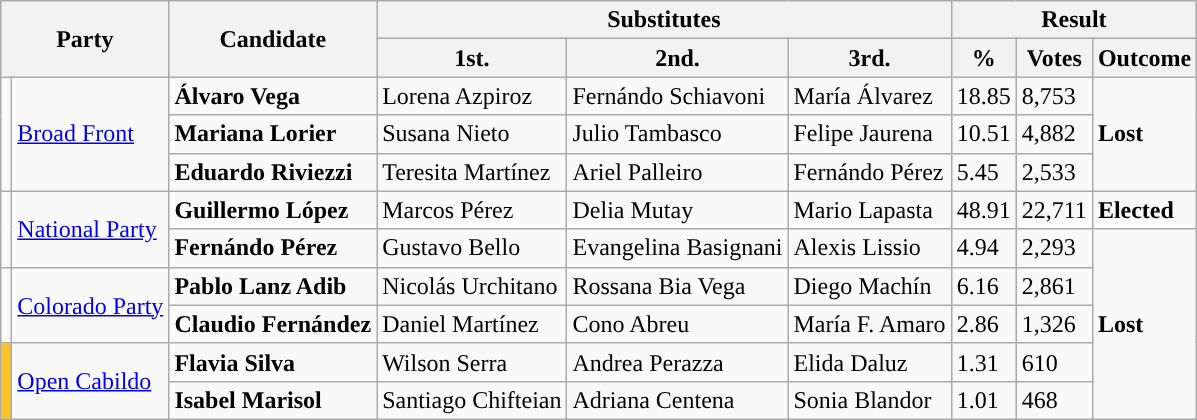<table class="wikitable">
<tr>
<th colspan="2" rowspan="2">Party</th>
<th rowspan="2">Candidate</th>
<th colspan="3">Substitutes</th>
<th colspan="3">Result</th>
</tr>
<tr>
<th>1st.</th>
<th>2nd.</th>
<th>3rd.</th>
<th>%</th>
<th>Votes</th>
<th>Outcome</th>
</tr>
<tr>
<td rowspan="3" style="background:"></td>
<td rowspan="3"><a href='#'>Broad Front</a></td>
<td><strong>Álvaro Vega</strong></td>
<td>Lorena Azpiroz</td>
<td>Fernándo Schiavoni</td>
<td>María Álvarez</td>
<td>18.85</td>
<td>8,753</td>
<td rowspan="3"><strong>Lost</strong> </td>
</tr>
<tr>
<td><strong>Mariana Lorier</strong></td>
<td>Susana Nieto</td>
<td>Julio Tambasco</td>
<td>Felipe Jaurena</td>
<td>10.51</td>
<td>4,882</td>
</tr>
<tr>
<td><strong>Eduardo Riviezzi</strong></td>
<td>Teresita Martínez</td>
<td>Ariel Palleiro</td>
<td>Fernándo Pérez</td>
<td>5.45</td>
<td>2,533</td>
</tr>
<tr>
<td rowspan="2" style="background:"></td>
<td rowspan="2"><a href='#'>National Party</a></td>
<td><strong>Guillermo López</strong></td>
<td>Marcos Pérez</td>
<td>Delia Mutay</td>
<td>Mario Lapasta</td>
<td>48.91</td>
<td>22,711</td>
<td><strong>Elected</strong> </td>
</tr>
<tr>
<td><strong>Fernándo Pérez</strong></td>
<td>Gustavo Bello</td>
<td>Evangelina Basignani</td>
<td>Alexis Lissio</td>
<td>4.94</td>
<td>2,293</td>
<td rowspan="5"><strong>Lost</strong> </td>
</tr>
<tr>
<td rowspan="2" style="background:"></td>
<td rowspan="2"><a href='#'>Colorado Party</a></td>
<td><strong>Pablo Lanz Adib</strong></td>
<td>Nicolás Urchitano</td>
<td>Rossana Bia Vega</td>
<td>Diego Machín</td>
<td>6.16</td>
<td>2,861</td>
</tr>
<tr>
<td><strong>Claudio Fernández</strong></td>
<td>Daniel Martínez</td>
<td>Cono Abreu</td>
<td>María F. Amaro</td>
<td>2.86</td>
<td>1,326</td>
</tr>
<tr>
<td rowspan="2" style="background:#FBC22B"></td>
<td rowspan="2"><a href='#'>Open Cabildo</a></td>
<td><strong>Flavia Silva</strong></td>
<td>Wilson Serra</td>
<td>Andrea Perazza</td>
<td>Elida Daluz</td>
<td>1.31</td>
<td>610</td>
</tr>
<tr>
<td><strong>Isabel Marisol</strong></td>
<td>Santiago Chifteian</td>
<td>Adriana Centena</td>
<td>Sonia Blandor</td>
<td>1.01</td>
<td>468</td>
</tr>
</table>
